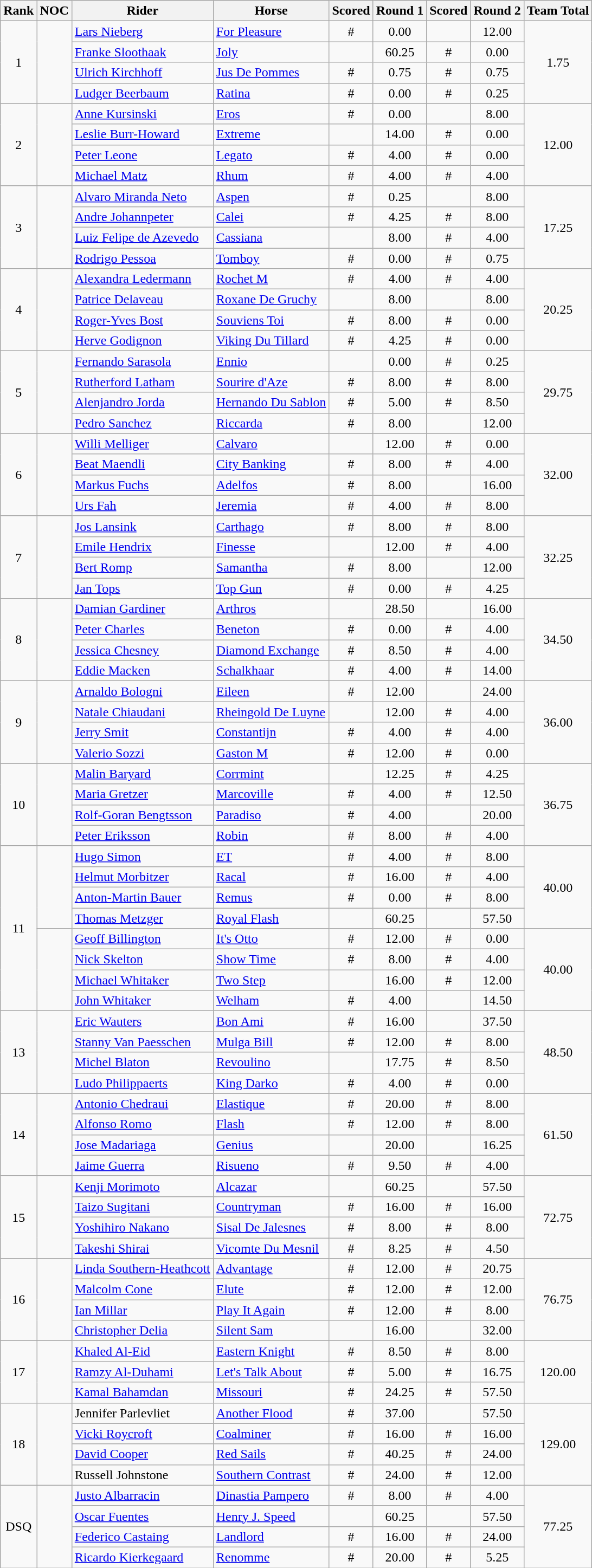<table class="wikitable" style="text-align:center;">
<tr>
<th rowspan=1>Rank</th>
<th rowspan=1>NOC</th>
<th rowspan=1>Rider</th>
<th rowspan=1>Horse</th>
<th rowspan=1>Scored</th>
<th rowspan=1>Round 1</th>
<th rowspan=1>Scored</th>
<th rowspan=1>Round 2</th>
<th rowspan=1>Team Total</th>
</tr>
<tr>
<td rowspan=4 valign=middle>1</td>
<td rowspan=4 align=middle></td>
<td align="left"><a href='#'>Lars Nieberg</a></td>
<td align="left"><a href='#'>For Pleasure</a></td>
<td>#</td>
<td>0.00</td>
<td></td>
<td>12.00</td>
<td rowspan=4>1.75</td>
</tr>
<tr>
<td align="left"><a href='#'>Franke Sloothaak</a></td>
<td align="left"><a href='#'>Joly</a></td>
<td></td>
<td>60.25</td>
<td>#</td>
<td>0.00</td>
</tr>
<tr>
<td align="left"><a href='#'>Ulrich Kirchhoff</a></td>
<td align="left"><a href='#'>Jus De Pommes</a></td>
<td>#</td>
<td>0.75</td>
<td>#</td>
<td>0.75</td>
</tr>
<tr>
<td align="left"><a href='#'>Ludger Beerbaum</a></td>
<td align="left"><a href='#'>Ratina</a></td>
<td>#</td>
<td>0.00</td>
<td>#</td>
<td>0.25</td>
</tr>
<tr>
<td rowspan=4 valign=middle>2</td>
<td rowspan=4 align=middle></td>
<td align="left"><a href='#'>Anne Kursinski</a></td>
<td align="left"><a href='#'>Eros</a></td>
<td>#</td>
<td>0.00</td>
<td></td>
<td>8.00</td>
<td rowspan=4>12.00</td>
</tr>
<tr>
<td align="left"><a href='#'>Leslie Burr-Howard</a></td>
<td align="left"><a href='#'>Extreme</a></td>
<td></td>
<td>14.00</td>
<td>#</td>
<td>0.00</td>
</tr>
<tr>
<td align="left"><a href='#'>Peter Leone</a></td>
<td align="left"><a href='#'>Legato</a></td>
<td>#</td>
<td>4.00</td>
<td>#</td>
<td>0.00</td>
</tr>
<tr>
<td align="left"><a href='#'>Michael Matz</a></td>
<td align="left"><a href='#'>Rhum</a></td>
<td>#</td>
<td>4.00</td>
<td>#</td>
<td>4.00</td>
</tr>
<tr>
<td rowspan=4 valign=middle>3</td>
<td rowspan=4 align=middle></td>
<td align="left"><a href='#'>Alvaro Miranda Neto</a></td>
<td align="left"><a href='#'>Aspen</a></td>
<td>#</td>
<td>0.25</td>
<td></td>
<td>8.00</td>
<td rowspan=4>17.25</td>
</tr>
<tr>
<td align="left"><a href='#'>Andre Johannpeter</a></td>
<td align="left"><a href='#'>Calei</a></td>
<td>#</td>
<td>4.25</td>
<td>#</td>
<td>8.00</td>
</tr>
<tr>
<td align="left"><a href='#'>Luiz Felipe de Azevedo</a></td>
<td align="left"><a href='#'>Cassiana</a></td>
<td></td>
<td>8.00</td>
<td>#</td>
<td>4.00</td>
</tr>
<tr>
<td align="left"><a href='#'>Rodrigo Pessoa</a></td>
<td align="left"><a href='#'>Tomboy</a></td>
<td>#</td>
<td>0.00</td>
<td>#</td>
<td>0.75</td>
</tr>
<tr>
<td rowspan=4 valign=middle>4</td>
<td rowspan=4 align=middle></td>
<td align="left"><a href='#'>Alexandra Ledermann</a></td>
<td align="left"><a href='#'>Rochet M</a></td>
<td>#</td>
<td>4.00</td>
<td>#</td>
<td>4.00</td>
<td rowspan=4>20.25</td>
</tr>
<tr>
<td align="left"><a href='#'>Patrice Delaveau</a></td>
<td align="left"><a href='#'>Roxane De Gruchy</a></td>
<td></td>
<td>8.00</td>
<td></td>
<td>8.00</td>
</tr>
<tr>
<td align="left"><a href='#'>Roger-Yves Bost</a></td>
<td align="left"><a href='#'>Souviens Toi</a></td>
<td>#</td>
<td>8.00</td>
<td>#</td>
<td>0.00</td>
</tr>
<tr>
<td align="left"><a href='#'>Herve Godignon</a></td>
<td align="left"><a href='#'>Viking Du Tillard</a></td>
<td>#</td>
<td>4.25</td>
<td>#</td>
<td>0.00</td>
</tr>
<tr>
<td rowspan=4 valign=middle>5</td>
<td rowspan=4 align=middle></td>
<td align="left"><a href='#'>Fernando Sarasola</a></td>
<td align="left"><a href='#'>Ennio</a></td>
<td></td>
<td>0.00</td>
<td>#</td>
<td>0.25</td>
<td rowspan=4>29.75</td>
</tr>
<tr>
<td align="left"><a href='#'>Rutherford Latham</a></td>
<td align="left"><a href='#'>Sourire d'Aze</a></td>
<td>#</td>
<td>8.00</td>
<td>#</td>
<td>8.00</td>
</tr>
<tr>
<td align="left"><a href='#'>Alenjandro Jorda</a></td>
<td align="left"><a href='#'>Hernando Du Sablon</a></td>
<td>#</td>
<td>5.00</td>
<td>#</td>
<td>8.50</td>
</tr>
<tr>
<td align="left"><a href='#'>Pedro Sanchez</a></td>
<td align="left"><a href='#'>Riccarda</a></td>
<td>#</td>
<td>8.00</td>
<td></td>
<td>12.00</td>
</tr>
<tr>
<td rowspan=4 valign=middle>6</td>
<td rowspan=4  align=middle></td>
<td align="left"><a href='#'>Willi Melliger</a></td>
<td align="left"><a href='#'>Calvaro</a></td>
<td></td>
<td>12.00</td>
<td>#</td>
<td>0.00</td>
<td rowspan=4>32.00</td>
</tr>
<tr>
<td align="left"><a href='#'>Beat Maendli</a></td>
<td align="left"><a href='#'>City Banking</a></td>
<td>#</td>
<td>8.00</td>
<td>#</td>
<td>4.00</td>
</tr>
<tr>
<td align="left"><a href='#'>Markus Fuchs</a></td>
<td align="left"><a href='#'>Adelfos</a></td>
<td>#</td>
<td>8.00</td>
<td></td>
<td>16.00</td>
</tr>
<tr>
<td align="left"><a href='#'>Urs Fah</a></td>
<td align="left"><a href='#'>Jeremia</a></td>
<td>#</td>
<td>4.00</td>
<td>#</td>
<td>8.00</td>
</tr>
<tr>
<td rowspan=4 valign=middle>7</td>
<td rowspan=4 align=middle></td>
<td align="left"><a href='#'>Jos Lansink</a></td>
<td align="left"><a href='#'>Carthago</a></td>
<td>#</td>
<td>8.00</td>
<td>#</td>
<td>8.00</td>
<td rowspan=4>32.25</td>
</tr>
<tr>
<td align="left"><a href='#'>Emile Hendrix</a></td>
<td align="left"><a href='#'>Finesse</a></td>
<td></td>
<td>12.00</td>
<td>#</td>
<td>4.00</td>
</tr>
<tr>
<td align="left"><a href='#'>Bert Romp</a></td>
<td align="left"><a href='#'>Samantha</a></td>
<td>#</td>
<td>8.00</td>
<td></td>
<td>12.00</td>
</tr>
<tr>
<td align="left"><a href='#'>Jan Tops</a></td>
<td align="left"><a href='#'>Top Gun</a></td>
<td>#</td>
<td>0.00</td>
<td>#</td>
<td>4.25</td>
</tr>
<tr>
<td rowspan=4 valign=middle>8</td>
<td rowspan=4 align=middle></td>
<td align="left"><a href='#'>Damian Gardiner</a></td>
<td align="left"><a href='#'>Arthros</a></td>
<td></td>
<td>28.50</td>
<td></td>
<td>16.00</td>
<td rowspan=4>34.50</td>
</tr>
<tr>
<td align="left"><a href='#'>Peter Charles</a></td>
<td align="left"><a href='#'>Beneton</a></td>
<td>#</td>
<td>0.00</td>
<td>#</td>
<td>4.00</td>
</tr>
<tr>
<td align="left"><a href='#'>Jessica Chesney</a></td>
<td align="left"><a href='#'>Diamond Exchange</a></td>
<td>#</td>
<td>8.50</td>
<td>#</td>
<td>4.00</td>
</tr>
<tr>
<td align="left"><a href='#'>Eddie Macken</a></td>
<td align="left"><a href='#'>Schalkhaar</a></td>
<td>#</td>
<td>4.00</td>
<td>#</td>
<td>14.00</td>
</tr>
<tr>
<td rowspan=4 valign=middle>9</td>
<td rowspan=4 align=middle></td>
<td align="left"><a href='#'>Arnaldo Bologni</a></td>
<td align="left"><a href='#'>Eileen</a></td>
<td>#</td>
<td>12.00</td>
<td></td>
<td>24.00</td>
<td rowspan=4>36.00</td>
</tr>
<tr>
<td align="left"><a href='#'>Natale Chiaudani</a></td>
<td align="left"><a href='#'>Rheingold De Luyne</a></td>
<td></td>
<td>12.00</td>
<td>#</td>
<td>4.00</td>
</tr>
<tr>
<td align="left"><a href='#'>Jerry Smit</a></td>
<td align="left"><a href='#'>Constantijn</a></td>
<td>#</td>
<td>4.00</td>
<td>#</td>
<td>4.00</td>
</tr>
<tr>
<td align="left"><a href='#'>Valerio Sozzi</a></td>
<td align="left"><a href='#'>Gaston M</a></td>
<td>#</td>
<td>12.00</td>
<td>#</td>
<td>0.00</td>
</tr>
<tr>
<td rowspan=4 valign=middle>10</td>
<td rowspan=4 align=middle></td>
<td align="left"><a href='#'>Malin Baryard</a></td>
<td align="left"><a href='#'>Corrmint</a></td>
<td></td>
<td>12.25</td>
<td>#</td>
<td>4.25</td>
<td rowspan=4>36.75</td>
</tr>
<tr>
<td align="left"><a href='#'>Maria Gretzer</a></td>
<td align="left"><a href='#'>Marcoville</a></td>
<td>#</td>
<td>4.00</td>
<td>#</td>
<td>12.50</td>
</tr>
<tr>
<td align="left"><a href='#'>Rolf-Goran Bengtsson</a></td>
<td align="left"><a href='#'>Paradiso</a></td>
<td>#</td>
<td>4.00</td>
<td></td>
<td>20.00</td>
</tr>
<tr>
<td align="left"><a href='#'>Peter Eriksson</a></td>
<td align="left"><a href='#'>Robin</a></td>
<td>#</td>
<td>8.00</td>
<td>#</td>
<td>4.00</td>
</tr>
<tr>
<td rowspan=8 valign=middle>11</td>
<td rowspan=4 align=middle></td>
<td align="left"><a href='#'>Hugo Simon</a></td>
<td align="left"><a href='#'>ET</a></td>
<td>#</td>
<td>4.00</td>
<td>#</td>
<td>8.00</td>
<td rowspan=4>40.00</td>
</tr>
<tr>
<td align="left"><a href='#'>Helmut Morbitzer</a></td>
<td align="left"><a href='#'>Racal</a></td>
<td>#</td>
<td>16.00</td>
<td>#</td>
<td>4.00</td>
</tr>
<tr>
<td align="left"><a href='#'>Anton-Martin Bauer</a></td>
<td align="left"><a href='#'>Remus</a></td>
<td>#</td>
<td>0.00</td>
<td>#</td>
<td>8.00</td>
</tr>
<tr>
<td align="left"><a href='#'>Thomas Metzger</a></td>
<td align="left"><a href='#'>Royal Flash</a></td>
<td></td>
<td>60.25</td>
<td></td>
<td>57.50</td>
</tr>
<tr>
<td rowspan=4 align=middle></td>
<td align="left"><a href='#'>Geoff Billington</a></td>
<td align="left"><a href='#'>It's Otto</a></td>
<td>#</td>
<td>12.00</td>
<td>#</td>
<td>0.00</td>
<td rowspan=4>40.00</td>
</tr>
<tr>
<td align="left"><a href='#'>Nick Skelton</a></td>
<td align="left"><a href='#'>Show Time</a></td>
<td>#</td>
<td>8.00</td>
<td>#</td>
<td>4.00</td>
</tr>
<tr>
<td align="left"><a href='#'>Michael Whitaker</a></td>
<td align="left"><a href='#'>Two Step</a></td>
<td></td>
<td>16.00</td>
<td>#</td>
<td>12.00</td>
</tr>
<tr>
<td align="left"><a href='#'>John Whitaker</a></td>
<td align="left"><a href='#'>Welham</a></td>
<td>#</td>
<td>4.00</td>
<td></td>
<td>14.50</td>
</tr>
<tr>
<td rowspan=4 valign=middle>13</td>
<td rowspan=4 align=middle></td>
<td align="left"><a href='#'>Eric Wauters</a></td>
<td align="left"><a href='#'>Bon Ami</a></td>
<td>#</td>
<td>16.00</td>
<td></td>
<td>37.50</td>
<td rowspan=4>48.50</td>
</tr>
<tr>
<td align="left"><a href='#'>Stanny Van Paesschen</a></td>
<td align="left"><a href='#'>Mulga Bill</a></td>
<td>#</td>
<td>12.00</td>
<td>#</td>
<td>8.00</td>
</tr>
<tr>
<td align="left"><a href='#'>Michel Blaton</a></td>
<td align="left"><a href='#'>Revoulino</a></td>
<td></td>
<td>17.75</td>
<td>#</td>
<td>8.50</td>
</tr>
<tr>
<td align="left"><a href='#'>Ludo Philippaerts</a></td>
<td align="left"><a href='#'>King Darko</a></td>
<td>#</td>
<td>4.00</td>
<td>#</td>
<td>0.00</td>
</tr>
<tr>
<td rowspan=4 valign=middle>14</td>
<td rowspan=4 align=middle></td>
<td align="left"><a href='#'>Antonio Chedraui</a></td>
<td align="left"><a href='#'>Elastique</a></td>
<td>#</td>
<td>20.00</td>
<td>#</td>
<td>8.00</td>
<td rowspan=4>61.50</td>
</tr>
<tr>
<td align="left"><a href='#'>Alfonso Romo</a></td>
<td align="left"><a href='#'>Flash</a></td>
<td>#</td>
<td>12.00</td>
<td>#</td>
<td>8.00</td>
</tr>
<tr>
<td align="left"><a href='#'>Jose Madariaga</a></td>
<td align="left"><a href='#'>Genius</a></td>
<td></td>
<td>20.00</td>
<td></td>
<td>16.25</td>
</tr>
<tr>
<td align="left"><a href='#'>Jaime Guerra</a></td>
<td align="left"><a href='#'>Risueno</a></td>
<td>#</td>
<td>9.50</td>
<td>#</td>
<td>4.00</td>
</tr>
<tr>
<td rowspan=4 valign=middle>15</td>
<td rowspan=4 align=middle></td>
<td align="left"><a href='#'>Kenji Morimoto</a></td>
<td align="left"><a href='#'>Alcazar</a></td>
<td></td>
<td>60.25</td>
<td></td>
<td>57.50</td>
<td rowspan=4>72.75</td>
</tr>
<tr>
<td align="left"><a href='#'>Taizo Sugitani</a></td>
<td align="left"><a href='#'>Countryman</a></td>
<td>#</td>
<td>16.00</td>
<td>#</td>
<td>16.00</td>
</tr>
<tr>
<td align="left"><a href='#'>Yoshihiro Nakano</a></td>
<td align="left"><a href='#'>Sisal De Jalesnes</a></td>
<td>#</td>
<td>8.00</td>
<td>#</td>
<td>8.00</td>
</tr>
<tr>
<td align="left"><a href='#'>Takeshi Shirai</a></td>
<td align="left"><a href='#'>Vicomte Du Mesnil</a></td>
<td>#</td>
<td>8.25</td>
<td>#</td>
<td>4.50</td>
</tr>
<tr>
<td rowspan=4 valign=middle>16</td>
<td rowspan=4 align=middle></td>
<td align="left"><a href='#'>Linda Southern-Heathcott</a></td>
<td align="left"><a href='#'>Advantage</a></td>
<td>#</td>
<td>12.00</td>
<td>#</td>
<td>20.75</td>
<td rowspan=4>76.75</td>
</tr>
<tr>
<td align="left"><a href='#'>Malcolm Cone</a></td>
<td align="left"><a href='#'>Elute</a></td>
<td>#</td>
<td>12.00</td>
<td>#</td>
<td>12.00</td>
</tr>
<tr>
<td align="left"><a href='#'>Ian Millar</a></td>
<td align="left"><a href='#'>Play It Again</a></td>
<td>#</td>
<td>12.00</td>
<td>#</td>
<td>8.00</td>
</tr>
<tr>
<td align="left"><a href='#'>Christopher Delia</a></td>
<td align="left"><a href='#'>Silent Sam</a></td>
<td></td>
<td>16.00</td>
<td></td>
<td>32.00</td>
</tr>
<tr>
<td rowspan=3 valign=middle>17</td>
<td rowspan=3 align=middle></td>
<td align="left"><a href='#'>Khaled Al-Eid</a></td>
<td align="left"><a href='#'>Eastern Knight</a></td>
<td>#</td>
<td>8.50</td>
<td>#</td>
<td>8.00</td>
<td rowspan=3>120.00</td>
</tr>
<tr>
<td align="left"><a href='#'>Ramzy Al-Duhami</a></td>
<td align="left"><a href='#'>Let's Talk About</a></td>
<td>#</td>
<td>5.00</td>
<td>#</td>
<td>16.75</td>
</tr>
<tr>
<td align="left"><a href='#'>Kamal Bahamdan</a></td>
<td align="left"><a href='#'>Missouri</a></td>
<td>#</td>
<td>24.25</td>
<td>#</td>
<td>57.50</td>
</tr>
<tr>
<td Rowspan=4 valign=middle>18</td>
<td rowspan=4 align=middle></td>
<td align="left">Jennifer Parlevliet</td>
<td align="left"><a href='#'>Another Flood</a></td>
<td>#</td>
<td>37.00</td>
<td></td>
<td>57.50</td>
<td rowspan=4>129.00</td>
</tr>
<tr>
<td align="left"><a href='#'>Vicki Roycroft</a></td>
<td align="left"><a href='#'>Coalminer</a></td>
<td>#</td>
<td>16.00</td>
<td>#</td>
<td>16.00</td>
</tr>
<tr>
<td align="left"><a href='#'>David Cooper</a></td>
<td align="left"><a href='#'>Red Sails</a></td>
<td>#</td>
<td>40.25</td>
<td>#</td>
<td>24.00</td>
</tr>
<tr>
<td align="left">Russell Johnstone</td>
<td align="left"><a href='#'>Southern Contrast</a></td>
<td>#</td>
<td>24.00</td>
<td>#</td>
<td>12.00</td>
</tr>
<tr>
<td rowspan=4 valign=middle>DSQ</td>
<td rowspan=4 align=middle></td>
<td align="left"><a href='#'>Justo Albarracin</a></td>
<td align="left"><a href='#'>Dinastia Pampero</a></td>
<td>#</td>
<td>8.00</td>
<td>#</td>
<td>4.00</td>
<td rowspan=4>77.25</td>
</tr>
<tr>
<td align="left"><a href='#'>Oscar Fuentes</a></td>
<td align="left"><a href='#'>Henry J. Speed</a></td>
<td></td>
<td>60.25</td>
<td></td>
<td>57.50</td>
</tr>
<tr>
<td align="left"><a href='#'>Federico Castaing</a></td>
<td align="left"><a href='#'>Landlord</a></td>
<td>#</td>
<td>16.00</td>
<td>#</td>
<td>24.00</td>
</tr>
<tr>
<td align="left"><a href='#'>Ricardo Kierkegaard</a></td>
<td align="left"><a href='#'>Renomme</a></td>
<td>#</td>
<td>20.00</td>
<td>#</td>
<td>5.25</td>
</tr>
</table>
